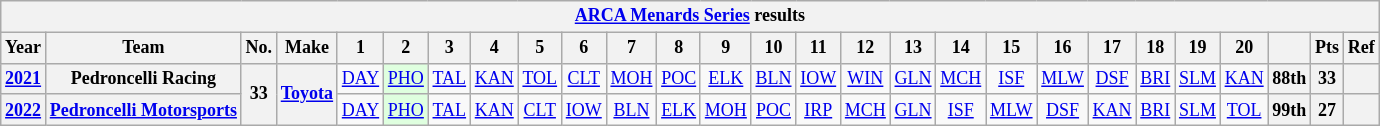<table class="wikitable" style="text-align:center; font-size:75%">
<tr>
<th colspan="27"><a href='#'>ARCA Menards Series</a> results</th>
</tr>
<tr>
<th>Year</th>
<th>Team</th>
<th>No.</th>
<th>Make</th>
<th>1</th>
<th>2</th>
<th>3</th>
<th>4</th>
<th>5</th>
<th>6</th>
<th>7</th>
<th>8</th>
<th>9</th>
<th>10</th>
<th>11</th>
<th>12</th>
<th>13</th>
<th>14</th>
<th>15</th>
<th>16</th>
<th>17</th>
<th>18</th>
<th>19</th>
<th>20</th>
<th></th>
<th>Pts</th>
<th>Ref</th>
</tr>
<tr>
<th><a href='#'>2021</a></th>
<th>Pedroncelli Racing</th>
<th rowspan=2>33</th>
<th rowspan=2><a href='#'>Toyota</a></th>
<td><a href='#'>DAY</a></td>
<td style="background:#DFFFDF;"><a href='#'>PHO</a><br></td>
<td><a href='#'>TAL</a></td>
<td><a href='#'>KAN</a></td>
<td><a href='#'>TOL</a></td>
<td><a href='#'>CLT</a></td>
<td><a href='#'>MOH</a></td>
<td><a href='#'>POC</a></td>
<td><a href='#'>ELK</a></td>
<td><a href='#'>BLN</a></td>
<td><a href='#'>IOW</a></td>
<td><a href='#'>WIN</a></td>
<td><a href='#'>GLN</a></td>
<td><a href='#'>MCH</a></td>
<td><a href='#'>ISF</a></td>
<td><a href='#'>MLW</a></td>
<td><a href='#'>DSF</a></td>
<td><a href='#'>BRI</a></td>
<td><a href='#'>SLM</a></td>
<td><a href='#'>KAN</a></td>
<th>88th</th>
<th>33</th>
<th></th>
</tr>
<tr>
<th><a href='#'>2022</a></th>
<th><a href='#'>Pedroncelli Motorsports</a></th>
<td><a href='#'>DAY</a></td>
<td style="background:#DFFFDF;"><a href='#'>PHO</a><br></td>
<td><a href='#'>TAL</a></td>
<td><a href='#'>KAN</a></td>
<td><a href='#'>CLT</a></td>
<td><a href='#'>IOW</a></td>
<td><a href='#'>BLN</a></td>
<td><a href='#'>ELK</a></td>
<td><a href='#'>MOH</a></td>
<td><a href='#'>POC</a></td>
<td><a href='#'>IRP</a></td>
<td><a href='#'>MCH</a></td>
<td><a href='#'>GLN</a></td>
<td><a href='#'>ISF</a></td>
<td><a href='#'>MLW</a></td>
<td><a href='#'>DSF</a></td>
<td><a href='#'>KAN</a></td>
<td><a href='#'>BRI</a></td>
<td><a href='#'>SLM</a></td>
<td><a href='#'>TOL</a></td>
<th>99th</th>
<th>27</th>
<th></th>
</tr>
</table>
